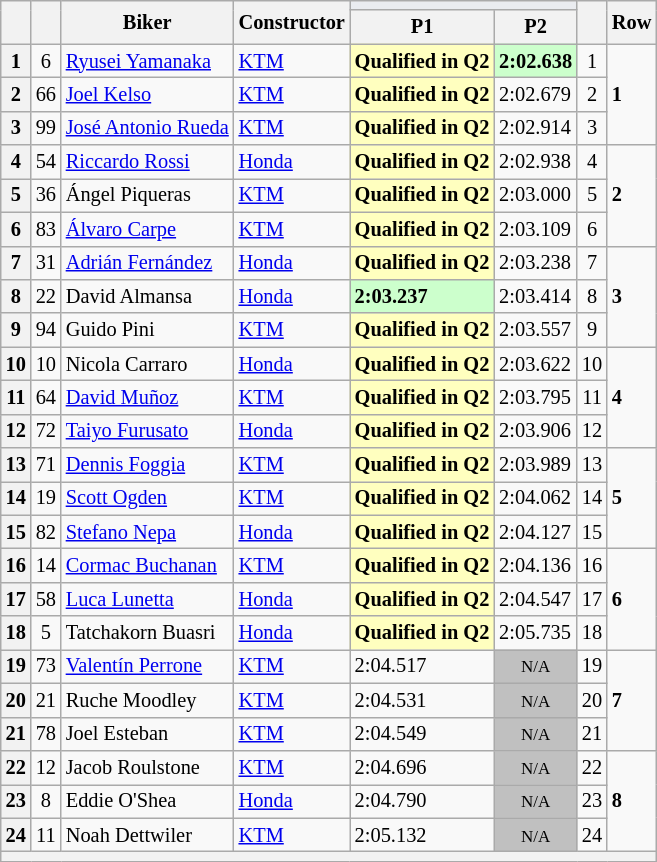<table class="wikitable sortable" style="font-size: 85%;">
<tr>
<th rowspan="2"></th>
<th rowspan="2"></th>
<th rowspan="2">Biker</th>
<th rowspan="2">Constructor</th>
<th colspan="2" style="background:#eaecf0; text-align:center;"></th>
<th rowspan="2"></th>
<th rowspan="2">Row</th>
</tr>
<tr>
<th scope="col">P1</th>
<th scope="col">P2</th>
</tr>
<tr>
<th scope="row">1</th>
<td align="center">6</td>
<td> <a href='#'>Ryusei Yamanaka</a></td>
<td><a href='#'>KTM</a></td>
<td style="background:#ffffbf;"><strong>Qualified in Q2</strong></td>
<td style="background:#ccffcc;"><strong>2:02.638</strong></td>
<td align="center">1</td>
<td rowspan="3"><strong>1</strong></td>
</tr>
<tr>
<th scope="row">2</th>
<td align="center">66</td>
<td> <a href='#'>Joel Kelso</a></td>
<td><a href='#'>KTM</a></td>
<td style="background:#ffffbf;"><strong>Qualified in Q2</strong></td>
<td>2:02.679</td>
<td align="center">2</td>
</tr>
<tr>
<th scope="row">3</th>
<td align="center">99</td>
<td> <a href='#'>José Antonio Rueda</a></td>
<td><a href='#'>KTM</a></td>
<td style="background:#ffffbf;"><strong>Qualified in Q2</strong></td>
<td>2:02.914</td>
<td align="center">3</td>
</tr>
<tr>
<th scope="row">4</th>
<td align="center">54</td>
<td> <a href='#'>Riccardo Rossi</a></td>
<td><a href='#'>Honda</a></td>
<td style="background:#ffffbf;"><strong>Qualified in Q2</strong></td>
<td>2:02.938</td>
<td align="center">4</td>
<td rowspan="3"><strong>2</strong></td>
</tr>
<tr>
<th scope="row">5</th>
<td align="center">36</td>
<td> Ángel Piqueras</td>
<td><a href='#'>KTM</a></td>
<td style="background:#ffffbf;"><strong>Qualified in Q2</strong></td>
<td>2:03.000</td>
<td align="center">5</td>
</tr>
<tr>
<th scope="row">6</th>
<td align="center">83</td>
<td> <a href='#'>Álvaro Carpe</a></td>
<td><a href='#'>KTM</a></td>
<td style="background:#ffffbf;"><strong>Qualified in Q2</strong></td>
<td>2:03.109</td>
<td align="center">6</td>
</tr>
<tr>
<th scope="row">7</th>
<td align="center">31</td>
<td> <a href='#'>Adrián Fernández</a></td>
<td><a href='#'>Honda</a></td>
<td style="background:#ffffbf;"><strong>Qualified in Q2</strong></td>
<td>2:03.238</td>
<td align="center">7</td>
<td rowspan="3"><strong>3</strong></td>
</tr>
<tr>
<th scope="row">8</th>
<td align="center">22</td>
<td> David Almansa</td>
<td><a href='#'>Honda</a></td>
<td style="background:#ccffcc;"><strong>2:03.237</strong></td>
<td>2:03.414</td>
<td align="center">8</td>
</tr>
<tr>
<th scope="row">9</th>
<td align="center">94</td>
<td> Guido Pini</td>
<td><a href='#'>KTM</a></td>
<td style="background:#ffffbf;"><strong>Qualified in Q2</strong></td>
<td>2:03.557</td>
<td align="center">9</td>
</tr>
<tr>
<th scope="row">10</th>
<td align="center">10</td>
<td> Nicola Carraro</td>
<td><a href='#'>Honda</a></td>
<td style="background:#ffffbf;"><strong>Qualified in Q2</strong></td>
<td>2:03.622</td>
<td align="center">10</td>
<td rowspan="3"><strong>4</strong></td>
</tr>
<tr>
<th scope="row">11</th>
<td align="center">64</td>
<td> <a href='#'>David Muñoz</a></td>
<td><a href='#'>KTM</a></td>
<td style="background:#ffffbf;"><strong>Qualified in Q2</strong></td>
<td>2:03.795</td>
<td align="center">11</td>
</tr>
<tr>
<th scope="row">12</th>
<td align="center">72</td>
<td> <a href='#'>Taiyo Furusato</a></td>
<td><a href='#'>Honda</a></td>
<td style="background:#ffffbf;"><strong>Qualified in Q2</strong></td>
<td>2:03.906</td>
<td align="center">12</td>
</tr>
<tr>
<th scope="row">13</th>
<td align="center">71</td>
<td> <a href='#'>Dennis Foggia</a></td>
<td><a href='#'>KTM</a></td>
<td style="background:#ffffbf;"><strong>Qualified in Q2</strong></td>
<td>2:03.989</td>
<td align="center">13</td>
<td rowspan="3"><strong>5</strong></td>
</tr>
<tr>
<th scope="row">14</th>
<td align="center">19</td>
<td> <a href='#'>Scott Ogden</a></td>
<td><a href='#'>KTM</a></td>
<td style="background:#ffffbf;"><strong>Qualified in Q2</strong></td>
<td>2:04.062</td>
<td align="center">14</td>
</tr>
<tr>
<th scope="row">15</th>
<td align="center">82</td>
<td> <a href='#'>Stefano Nepa</a></td>
<td><a href='#'>Honda</a></td>
<td style="background:#ffffbf;"><strong>Qualified in Q2</strong></td>
<td>2:04.127</td>
<td align="center">15</td>
</tr>
<tr>
<th scope="row">16</th>
<td align="center">14</td>
<td> <a href='#'>Cormac Buchanan</a></td>
<td><a href='#'>KTM</a></td>
<td style="background:#ffffbf;"><strong>Qualified in Q2</strong></td>
<td>2:04.136</td>
<td align="center">16</td>
<td rowspan="3"><strong>6</strong></td>
</tr>
<tr>
<th scope="row">17</th>
<td align="center">58</td>
<td> <a href='#'>Luca Lunetta</a></td>
<td><a href='#'>Honda</a></td>
<td style="background:#ffffbf;"><strong>Qualified in Q2</strong></td>
<td>2:04.547</td>
<td align="center">17</td>
</tr>
<tr>
<th scope="row">18</th>
<td align="center">5</td>
<td> Tatchakorn Buasri</td>
<td><a href='#'>Honda</a></td>
<td style="background:#ffffbf;"><strong>Qualified in Q2</strong></td>
<td>2:05.735</td>
<td align="center">18</td>
</tr>
<tr>
<th scope="row">19</th>
<td align="center">73</td>
<td> <a href='#'>Valentín Perrone</a></td>
<td><a href='#'>KTM</a></td>
<td>2:04.517</td>
<td style="background: silver" align="center" data-sort-value="19"><small>N/A</small></td>
<td align="center">19</td>
<td rowspan="3"><strong>7</strong></td>
</tr>
<tr>
<th scope="row">20</th>
<td align="center">21</td>
<td> Ruche Moodley</td>
<td><a href='#'>KTM</a></td>
<td>2:04.531</td>
<td style="background: silver" align="center" data-sort-value="22"><small>N/A</small></td>
<td align="center">20</td>
</tr>
<tr>
<th scope="row">21</th>
<td align="center">78</td>
<td> Joel Esteban</td>
<td><a href='#'>KTM</a></td>
<td>2:04.549</td>
<td style="background: silver" align="center" data-sort-value="22"><small>N/A</small></td>
<td align="center">21</td>
</tr>
<tr>
<th scope="row">22</th>
<td align="center">12</td>
<td> Jacob Roulstone</td>
<td><a href='#'>KTM</a></td>
<td>2:04.696</td>
<td style="background: silver" align="center" data-sort-value="22"><small>N/A</small></td>
<td align="center">22</td>
<td rowspan="3"><strong>8</strong></td>
</tr>
<tr>
<th scope="row">23</th>
<td align="center">8</td>
<td> Eddie O'Shea</td>
<td><a href='#'>Honda</a></td>
<td>2:04.790</td>
<td style="background: silver" align="center" data-sort-value="22"><small>N/A</small></td>
<td align="center">23</td>
</tr>
<tr>
<th scope="row">24</th>
<td align="center">11</td>
<td> Noah Dettwiler</td>
<td><a href='#'>KTM</a></td>
<td>2:05.132</td>
<td style="background: silver" align="center" data-sort-value="22"><small>N/A</small></td>
<td align="center">24</td>
</tr>
<tr>
<th colspan="8"></th>
</tr>
</table>
